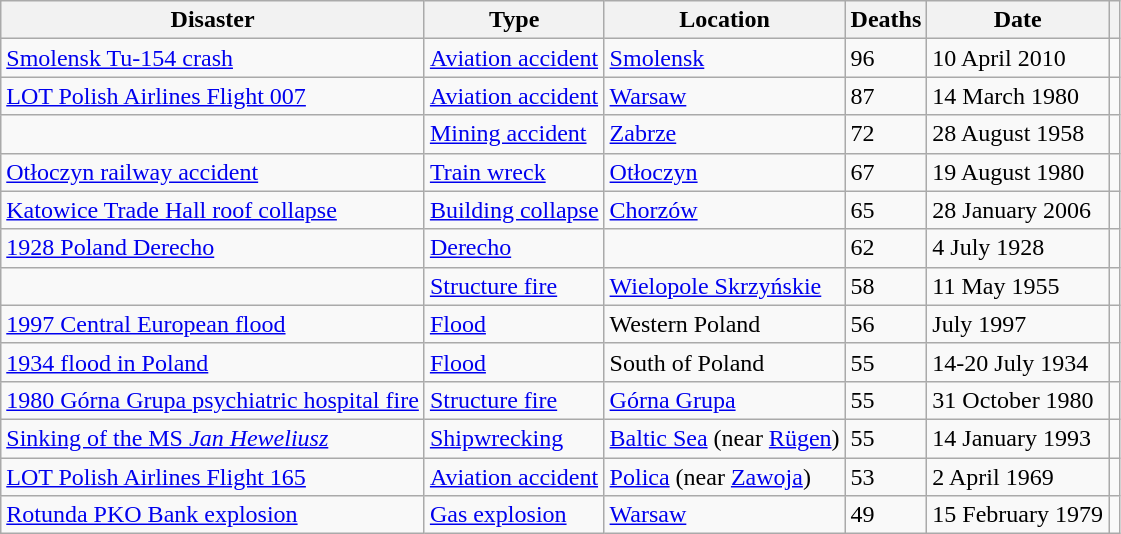<table class="wikitable sortable sotable">
<tr>
<th>Disaster</th>
<th>Type</th>
<th>Location</th>
<th>Deaths</th>
<th>Date</th>
<th></th>
</tr>
<tr>
<td><a href='#'>Smolensk Tu-154 crash</a></td>
<td><a href='#'>Aviation accident</a></td>
<td><a href='#'>Smolensk</a></td>
<td>96</td>
<td>10 April 2010</td>
<td></td>
</tr>
<tr>
<td><a href='#'>LOT Polish Airlines Flight 007</a></td>
<td><a href='#'>Aviation accident</a></td>
<td><a href='#'>Warsaw</a></td>
<td>87</td>
<td>14 March 1980</td>
<td></td>
</tr>
<tr>
<td></td>
<td><a href='#'>Mining accident</a></td>
<td><a href='#'>Zabrze</a></td>
<td>72</td>
<td>28 August 1958</td>
<td></td>
</tr>
<tr>
<td><a href='#'>Otłoczyn railway accident</a></td>
<td><a href='#'>Train wreck</a></td>
<td><a href='#'>Otłoczyn</a></td>
<td>67</td>
<td>19 August 1980</td>
<td></td>
</tr>
<tr>
<td><a href='#'>Katowice Trade Hall roof collapse</a></td>
<td><a href='#'>Building collapse</a></td>
<td><a href='#'>Chorzów</a></td>
<td>65</td>
<td>28 January 2006</td>
<td></td>
</tr>
<tr>
<td><a href='#'>1928 Poland Derecho</a></td>
<td><a href='#'>Derecho</a></td>
<td></td>
<td>62</td>
<td>4 July 1928</td>
<td></td>
</tr>
<tr>
<td></td>
<td><a href='#'>Structure fire</a></td>
<td><a href='#'>Wielopole Skrzyńskie</a></td>
<td>58</td>
<td>11 May 1955</td>
<td></td>
</tr>
<tr>
<td><a href='#'>1997 Central European flood</a></td>
<td><a href='#'>Flood</a></td>
<td>Western Poland</td>
<td>56</td>
<td>July 1997</td>
<td></td>
</tr>
<tr>
<td><a href='#'>1934 flood in Poland</a></td>
<td><a href='#'>Flood</a></td>
<td>South of Poland</td>
<td>55</td>
<td>14-20 July 1934</td>
<td></td>
</tr>
<tr>
<td><a href='#'>1980 Górna Grupa psychiatric hospital fire</a></td>
<td><a href='#'>Structure fire</a></td>
<td><a href='#'>Górna Grupa</a></td>
<td>55</td>
<td>31 October 1980</td>
<td></td>
</tr>
<tr>
<td><a href='#'>Sinking of the MS <em>Jan Heweliusz</em></a></td>
<td><a href='#'>Shipwrecking</a></td>
<td><a href='#'>Baltic Sea</a> (near <a href='#'>Rügen</a>)</td>
<td>55</td>
<td>14 January 1993</td>
<td></td>
</tr>
<tr>
<td><a href='#'>LOT Polish Airlines Flight 165</a></td>
<td><a href='#'>Aviation accident</a></td>
<td><a href='#'>Polica</a> (near <a href='#'>Zawoja</a>)</td>
<td>53</td>
<td>2 April 1969</td>
<td></td>
</tr>
<tr>
<td><a href='#'>Rotunda PKO Bank explosion</a></td>
<td><a href='#'>Gas explosion</a></td>
<td><a href='#'>Warsaw</a></td>
<td>49</td>
<td>15 February 1979</td>
<td></td>
</tr>
</table>
